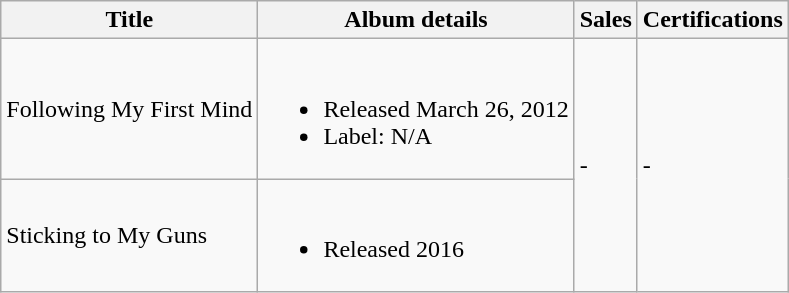<table class="wikitable sortable">
<tr>
<th>Title</th>
<th>Album details</th>
<th>Sales</th>
<th>Certifications</th>
</tr>
<tr>
<td>Following My First Mind</td>
<td><br><ul><li>Released March 26, 2012</li><li>Label: N/A</li></ul></td>
<td rowspan="2">-</td>
<td rowspan="2">-</td>
</tr>
<tr>
<td>Sticking to My Guns</td>
<td><br><ul><li>Released 2016</li></ul></td>
</tr>
</table>
